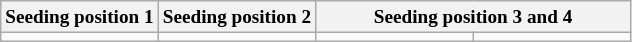<table class="wikitable" style="font-size:80%">
<tr>
<th width=25%>Seeding position 1</th>
<th width=25%>Seeding position 2</th>
<th colspan=2>Seeding position 3 and 4</th>
</tr>
<tr>
<td valign=top></td>
<td valign=top></td>
<td valign=top width=25%></td>
<td valign=top width=25%></td>
</tr>
</table>
